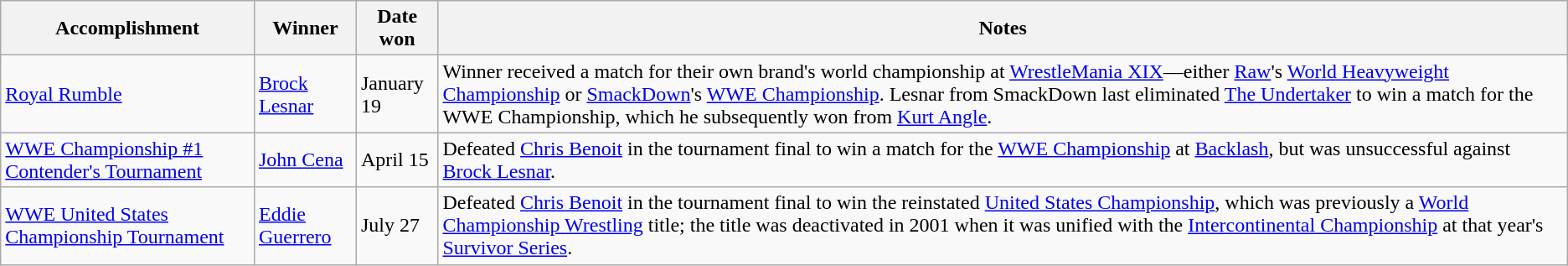<table class="wikitable">
<tr>
<th>Accomplishment</th>
<th>Winner</th>
<th>Date won</th>
<th>Notes</th>
</tr>
<tr>
<td><a href='#'>Royal Rumble</a></td>
<td><a href='#'>Brock Lesnar</a></td>
<td>January 19</td>
<td>Winner received a match for their own brand's world championship at <a href='#'>WrestleMania XIX</a>—either <a href='#'>Raw</a>'s <a href='#'>World Heavyweight Championship</a> or <a href='#'>SmackDown</a>'s <a href='#'>WWE Championship</a>. Lesnar from SmackDown last eliminated <a href='#'>The Undertaker</a> to win a match for the WWE Championship, which he subsequently won from <a href='#'>Kurt Angle</a>.</td>
</tr>
<tr>
<td><a href='#'>WWE Championship #1 Contender's Tournament</a></td>
<td><a href='#'>John Cena</a></td>
<td>April 15</td>
<td>Defeated <a href='#'>Chris Benoit</a> in the tournament final to win a match for the <a href='#'>WWE Championship</a> at <a href='#'>Backlash</a>, but was unsuccessful against <a href='#'>Brock Lesnar</a>.</td>
</tr>
<tr>
<td><a href='#'>WWE United States Championship Tournament</a></td>
<td><a href='#'>Eddie Guerrero</a></td>
<td>July 27</td>
<td>Defeated <a href='#'>Chris Benoit</a> in the tournament final to win the reinstated <a href='#'>United States Championship</a>, which was previously a <a href='#'>World Championship Wrestling</a> title; the title was deactivated in 2001 when it was unified with the <a href='#'>Intercontinental Championship</a> at that year's <a href='#'>Survivor Series</a>.</td>
</tr>
</table>
